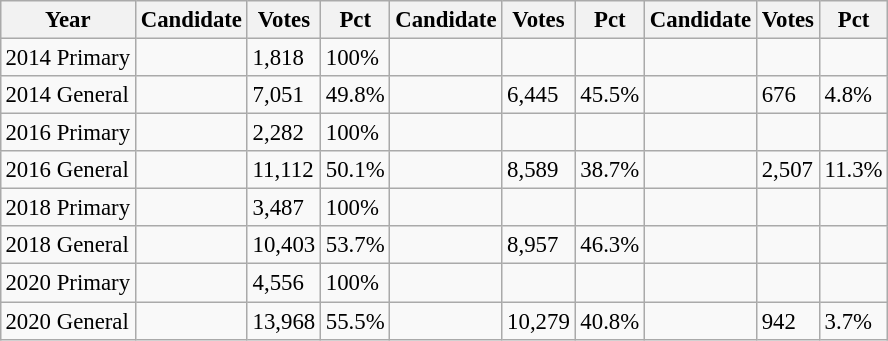<table class="wikitable" style="margin:0.5em ; font-size:95%">
<tr>
<th>Year</th>
<th>Candidate</th>
<th>Votes</th>
<th>Pct</th>
<th>Candidate</th>
<th>Votes</th>
<th>Pct</th>
<th>Candidate</th>
<th>Votes</th>
<th>Pct</th>
</tr>
<tr>
<td>2014 Primary</td>
<td></td>
<td>1,818</td>
<td>100%</td>
<td></td>
<td></td>
<td></td>
<td></td>
<td></td>
<td></td>
</tr>
<tr>
<td>2014 General</td>
<td></td>
<td>7,051</td>
<td>49.8%</td>
<td></td>
<td>6,445</td>
<td>45.5%</td>
<td></td>
<td>676</td>
<td>4.8%</td>
</tr>
<tr>
<td>2016 Primary</td>
<td></td>
<td>2,282</td>
<td>100%</td>
<td></td>
<td></td>
<td></td>
<td></td>
<td></td>
<td></td>
</tr>
<tr>
<td>2016 General</td>
<td></td>
<td>11,112</td>
<td>50.1%</td>
<td></td>
<td>8,589</td>
<td>38.7%</td>
<td></td>
<td>2,507</td>
<td>11.3%</td>
</tr>
<tr>
<td>2018 Primary</td>
<td></td>
<td>3,487</td>
<td>100%</td>
<td></td>
<td></td>
<td></td>
<td></td>
<td></td>
<td></td>
</tr>
<tr>
<td>2018 General</td>
<td></td>
<td>10,403</td>
<td>53.7%</td>
<td></td>
<td>8,957</td>
<td>46.3%</td>
<td></td>
<td></td>
<td></td>
</tr>
<tr>
<td>2020 Primary</td>
<td></td>
<td>4,556</td>
<td>100%</td>
<td></td>
<td></td>
<td></td>
<td></td>
<td></td>
<td></td>
</tr>
<tr>
<td>2020 General</td>
<td></td>
<td>13,968</td>
<td>55.5%</td>
<td></td>
<td>10,279</td>
<td>40.8%</td>
<td></td>
<td>942</td>
<td>3.7%</td>
</tr>
</table>
